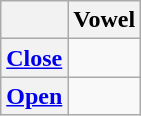<table class="wikitable" style="text-align:center">
<tr>
<th></th>
<th>Vowel</th>
</tr>
<tr>
<th><a href='#'>Close</a></th>
<td></td>
</tr>
<tr>
<th><a href='#'>Open</a></th>
<td></td>
</tr>
</table>
